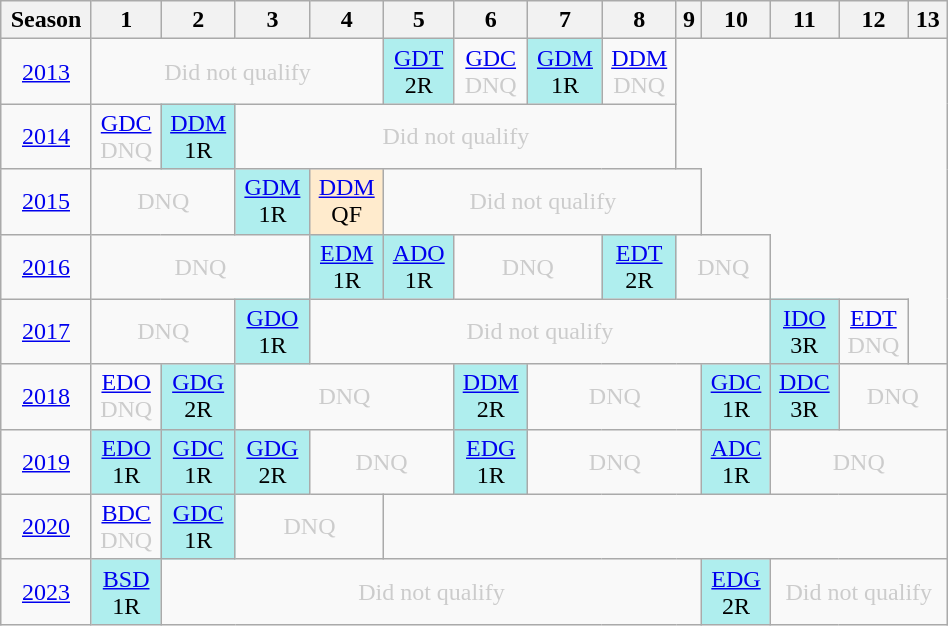<table class="wikitable" style="width:50%; margin:0">
<tr>
<th>Season</th>
<th>1</th>
<th>2</th>
<th>3</th>
<th>4</th>
<th>5</th>
<th>6</th>
<th>7</th>
<th>8</th>
<th>9</th>
<th>10</th>
<th>11</th>
<th>12</th>
<th>13</th>
</tr>
<tr>
<td style="text-align:center;"background:#efefef;"><a href='#'>2013</a></td>
<td colspan="4" style="text-align:center; color:#ccc;">Did not qualify</td>
<td style="text-align:center; background:#afeeee;"><a href='#'>GDT</a><br>2R</td>
<td style="text-align:center; color:#ccc;"><a href='#'>GDC</a><br>DNQ</td>
<td style="text-align:center; background:#afeeee;"><a href='#'>GDM</a><br>1R</td>
<td style="text-align:center; color:#ccc;"><a href='#'>DDM</a><br>DNQ</td>
</tr>
<tr>
<td style="text-align:center;"background:#efefef;"><a href='#'>2014</a></td>
<td style="text-align:center; color:#ccc;"><a href='#'>GDC</a><br>DNQ</td>
<td style="text-align:center; background:#afeeee;"><a href='#'>DDM</a><br>1R</td>
<td colspan="6" style="text-align:center; color:#ccc;">Did not qualify</td>
</tr>
<tr>
<td style="text-align:center;"background:#efefef;"><a href='#'>2015</a></td>
<td colspan="2" style="text-align:center; color:#ccc;">DNQ</td>
<td style="text-align:center; background:#afeeee;"><a href='#'>GDM</a><br>1R</td>
<td style="text-align:center; background:#ffebcd;"><a href='#'>DDM</a><br>QF</td>
<td colspan="5" style="text-align:center; color:#ccc;">Did not qualify</td>
</tr>
<tr>
<td style="text-align:center;"background:#efefef;"><a href='#'>2016</a></td>
<td colspan="3" style="text-align:center; color:#ccc;">DNQ</td>
<td style="text-align:center; background:#afeeee;"><a href='#'>EDM</a><br>1R</td>
<td style="text-align:center; background:#afeeee;"><a href='#'>ADO</a><br>1R</td>
<td colspan="2" style="text-align:center; color:#ccc;">DNQ</td>
<td style="text-align:center; background:#afeeee;"><a href='#'>EDT</a><br>2R</td>
<td colspan="2" style="text-align:center; color:#ccc;">DNQ</td>
</tr>
<tr>
<td style="text-align:center;"background:#efefef;"><a href='#'>2017</a></td>
<td colspan="2" style="text-align:center; color:#ccc;">DNQ</td>
<td style="text-align:center; background:#afeeee;"><a href='#'>GDO</a><br>1R</td>
<td colspan="7" style="text-align:center; color:#ccc;">Did not qualify</td>
<td style="text-align:center; background:#afeeee;"><a href='#'>IDO</a><br>3R</td>
<td style="text-align:center; color:#ccc;"><a href='#'>EDT</a><br>DNQ</td>
</tr>
<tr>
<td style="text-align:center;"background:#efefef;"><a href='#'>2018</a></td>
<td style="text-align:center; color:#ccc;"><a href='#'>EDO</a><br>DNQ</td>
<td style="text-align:center; background:#afeeee;"><a href='#'>GDG</a><br>2R</td>
<td colspan="3" style="text-align:center; color:#ccc;">DNQ</td>
<td style="text-align:center; background:#afeeee;"><a href='#'>DDM</a><br>2R</td>
<td colspan="3" style="text-align:center; color:#ccc;">DNQ</td>
<td style="text-align:center; background:#afeeee;"><a href='#'>GDC</a><br>1R</td>
<td style="text-align:center; background:#afeeee;"><a href='#'>DDC</a><br>3R</td>
<td colspan="2" style="text-align:center; color:#ccc;">DNQ</td>
</tr>
<tr>
<td style="text-align:center;"background:#efefef;"><a href='#'>2019</a></td>
<td style="text-align:center; background:#afeeee;"><a href='#'>EDO</a><br>1R</td>
<td style="text-align:center; background:#afeeee;"><a href='#'>GDC</a><br>1R</td>
<td style="text-align:center; background:#afeeee;"><a href='#'>GDG</a><br>2R</td>
<td colspan="2" style="text-align:center; color:#ccc;">DNQ</td>
<td style="text-align:center; background:#afeeee;"><a href='#'>EDG</a><br>1R</td>
<td colspan="3" style="text-align:center; color:#ccc;">DNQ</td>
<td style="text-align:center; background:#afeeee;"><a href='#'>ADC</a><br>1R</td>
<td colspan="3" style="text-align:center; color:#ccc;">DNQ</td>
</tr>
<tr>
<td style="text-align:center;"background:#efefef;"><a href='#'>2020</a></td>
<td style="text-align:center; color:#ccc;"><a href='#'>BDC</a><br>DNQ</td>
<td style="text-align:center; background:#afeeee;"><a href='#'>GDC</a><br>1R</td>
<td colspan="2" style="text-align:center; color:#ccc;">DNQ</td>
</tr>
<tr>
<td style="text-align:center;"background:#efefef;"><a href='#'>2023</a></td>
<td style="text-align:center; background:#afeeee;"><a href='#'>BSD</a><br>1R</td>
<td colspan="8" style="text-align:center; color:#ccc;">Did not qualify</td>
<td style="text-align:center; background:#afeeee;"><a href='#'>EDG</a><br>2R</td>
<td colspan="4" style="text-align:center; color:#ccc;">Did not qualify</td>
</tr>
</table>
